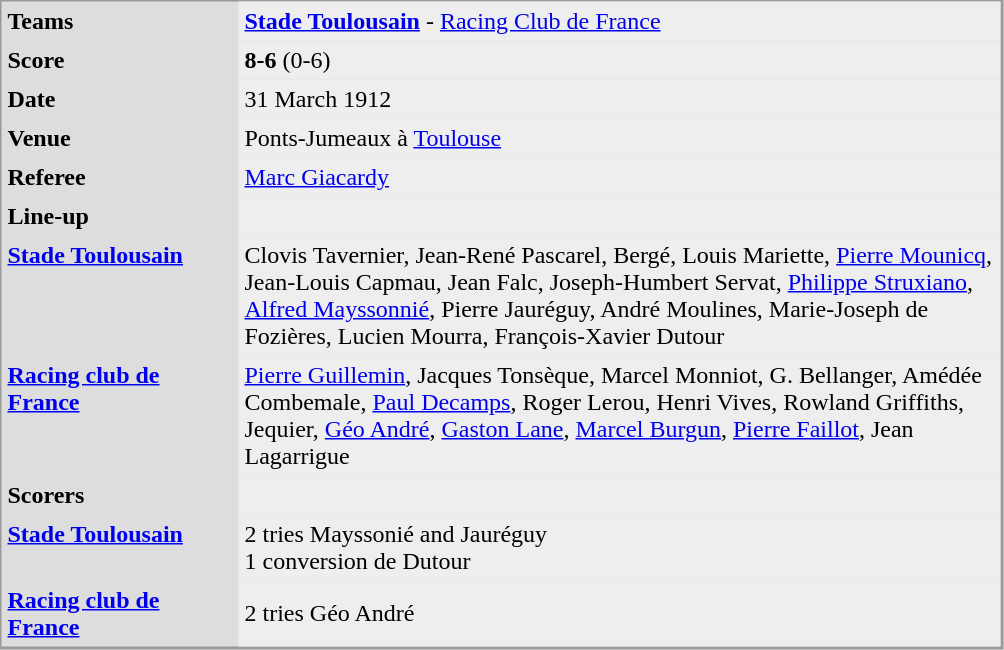<table align="left" cellpadding="4" cellspacing="0"  style="margin: 0 0 0 0; border: 1px solid #999; border-right-width: 2px; border-bottom-width: 2px; background-color: #DDDDDD">
<tr>
<td width="150" valign="top"><strong>Teams</strong></td>
<td width="500" bgcolor=#EEEEEE><strong><a href='#'>Stade Toulousain</a></strong> - <a href='#'>Racing Club de France</a></td>
</tr>
<tr>
<td valign="top"><strong>Score</strong></td>
<td bgcolor=#EEEEEE><strong>8-6</strong> (0-6)</td>
</tr>
<tr>
<td valign="top"><strong>Date</strong></td>
<td bgcolor=#EEEEEE>31 March 1912</td>
</tr>
<tr>
<td valign="top"><strong>Venue</strong></td>
<td bgcolor=#EEEEEE>Ponts-Jumeaux à <a href='#'>Toulouse</a></td>
</tr>
<tr>
<td valign="top"><strong>Referee</strong></td>
<td bgcolor=#EEEEEE><a href='#'>Marc Giacardy</a></td>
</tr>
<tr>
<td valign="top"><strong>Line-up</strong></td>
<td bgcolor=#EEEEEE></td>
</tr>
<tr>
<td valign="top"><strong><a href='#'>Stade Toulousain</a> </strong></td>
<td bgcolor=#EEEEEE>Clovis Tavernier, Jean-René Pascarel, Bergé, Louis Mariette, <a href='#'>Pierre Mounicq</a>, Jean-Louis Capmau, Jean Falc, Joseph-Humbert Servat, <a href='#'>Philippe Struxiano</a>, <a href='#'>Alfred Mayssonnié</a>, Pierre Jauréguy, André Moulines, Marie-Joseph de Fozières, Lucien Mourra, François-Xavier Dutour</td>
</tr>
<tr>
<td valign="top"><strong><a href='#'>Racing club de France</a></strong></td>
<td bgcolor=#EEEEEE><a href='#'>Pierre Guillemin</a>, Jacques Tonsèque, Marcel Monniot, G. Bellanger, Amédée Combemale, <a href='#'>Paul Decamps</a>, Roger Lerou, Henri Vives, Rowland Griffiths, Jequier, <a href='#'>Géo André</a>, <a href='#'>Gaston Lane</a>, <a href='#'>Marcel Burgun</a>, <a href='#'>Pierre Faillot</a>, Jean Lagarrigue</td>
</tr>
<tr>
<td valign="top"><strong>Scorers</strong></td>
<td bgcolor=#EEEEEE></td>
</tr>
<tr>
<td valign="top"><strong><a href='#'>Stade Toulousain</a>  </strong></td>
<td bgcolor=#EEEEEE>2 tries Mayssonié and Jauréguy<br> 1 conversion de Dutour</td>
</tr>
<tr>
<td valign="top"><strong><a href='#'>Racing club de France</a></strong></td>
<td bgcolor=#EEEEEE>2 tries Géo André</td>
</tr>
</table>
